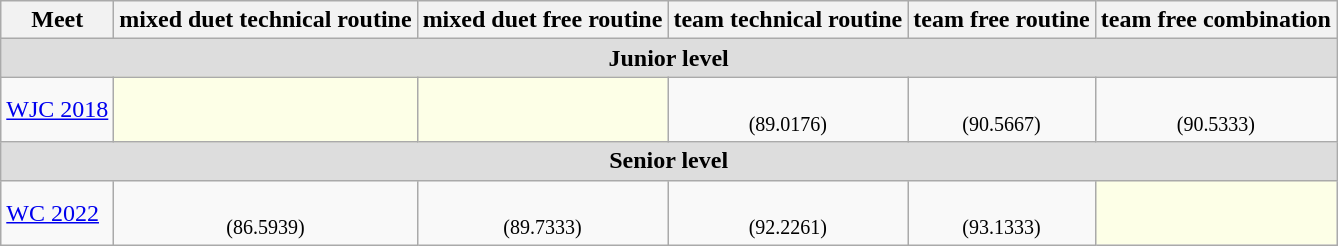<table class="sortable wikitable">
<tr>
<th>Meet</th>
<th class="unsortable">mixed duet technical routine</th>
<th class="unsortable">mixed duet free routine</th>
<th class="unsortable">team technical routine</th>
<th class="unsortable">team free routine</th>
<th class="unsortable">team free combination</th>
</tr>
<tr bgcolor="#DDDDDD">
<td colspan="6" align="center"><strong>Junior level</strong></td>
</tr>
<tr>
<td><a href='#'>WJC 2018</a></td>
<td style="background:#fdffe7"></td>
<td style="background:#fdffe7"></td>
<td align="center"><br><small>(89.0176)</small></td>
<td align="center"><br><small>(90.5667)</small></td>
<td align="center"><br><small>(90.5333)</small></td>
</tr>
<tr bgcolor="#DDDDDD">
<td colspan="6" align="center"><strong>Senior level</strong></td>
</tr>
<tr>
<td><a href='#'>WC 2022</a></td>
<td align="center"><br><small>(86.5939)</small></td>
<td align="center"><br><small>(89.7333)</small></td>
<td align="center"><br><small>(92.2261)</small></td>
<td align="center"><br><small>(93.1333)</small></td>
<td style="background:#fdffe7"></td>
</tr>
</table>
